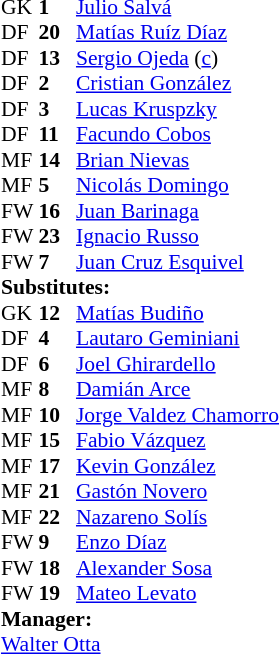<table cellspacing="0" cellpadding="0" style="font-size:90%; margin:0.2em auto;">
<tr>
<th width="25"></th>
<th width="25"></th>
</tr>
<tr>
<td>GK</td>
<td><strong>1</strong></td>
<td> <a href='#'>Julio Salvá</a></td>
</tr>
<tr>
<td>DF</td>
<td><strong>20</strong></td>
<td> <a href='#'>Matías Ruíz Díaz</a></td>
</tr>
<tr>
<td>DF</td>
<td><strong>13</strong></td>
<td> <a href='#'>Sergio Ojeda</a> (<a href='#'>c</a>)</td>
<td></td>
<td></td>
</tr>
<tr>
<td>DF</td>
<td><strong>2</strong></td>
<td> <a href='#'>Cristian González</a></td>
</tr>
<tr>
<td>DF</td>
<td><strong>3</strong></td>
<td> <a href='#'>Lucas Kruspzky</a></td>
</tr>
<tr>
<td>DF</td>
<td><strong>11</strong></td>
<td> <a href='#'>Facundo Cobos</a></td>
</tr>
<tr>
<td>MF</td>
<td><strong>14</strong></td>
<td> <a href='#'>Brian Nievas</a></td>
<td></td>
<td></td>
</tr>
<tr>
<td>MF</td>
<td><strong>5</strong></td>
<td> <a href='#'>Nicolás Domingo</a></td>
<td></td>
<td></td>
</tr>
<tr>
<td>FW</td>
<td><strong>16</strong></td>
<td> <a href='#'>Juan Barinaga</a></td>
</tr>
<tr>
<td>FW</td>
<td><strong>23</strong></td>
<td> <a href='#'>Ignacio Russo</a></td>
<td></td>
<td></td>
</tr>
<tr>
<td>FW</td>
<td><strong>7</strong></td>
<td> <a href='#'>Juan Cruz Esquivel</a></td>
<td></td>
<td></td>
</tr>
<tr>
<td colspan=3><strong>Substitutes:</strong></td>
</tr>
<tr>
<td>GK</td>
<td><strong>12</strong></td>
<td> <a href='#'>Matías Budiño</a></td>
</tr>
<tr>
<td>DF</td>
<td><strong>4</strong></td>
<td> <a href='#'>Lautaro Geminiani</a></td>
</tr>
<tr>
<td>DF</td>
<td><strong>6</strong></td>
<td> <a href='#'>Joel Ghirardello</a></td>
</tr>
<tr>
<td>MF</td>
<td><strong>8</strong></td>
<td> <a href='#'>Damián Arce</a></td>
</tr>
<tr>
<td>MF</td>
<td><strong>10</strong></td>
<td> <a href='#'>Jorge Valdez Chamorro</a></td>
<td></td>
<td></td>
</tr>
<tr>
<td>MF</td>
<td><strong>15</strong></td>
<td> <a href='#'>Fabio Vázquez</a></td>
<td></td>
<td></td>
</tr>
<tr>
<td>MF</td>
<td><strong>17</strong></td>
<td> <a href='#'>Kevin González</a></td>
</tr>
<tr>
<td>MF</td>
<td><strong>21</strong></td>
<td> <a href='#'>Gastón Novero</a></td>
<td></td>
<td></td>
</tr>
<tr>
<td>MF</td>
<td><strong>22</strong></td>
<td> <a href='#'>Nazareno Solís</a></td>
<td></td>
<td></td>
</tr>
<tr>
<td>FW</td>
<td><strong>9</strong></td>
<td> <a href='#'>Enzo Díaz</a></td>
</tr>
<tr>
<td>FW</td>
<td><strong>18</strong></td>
<td> <a href='#'>Alexander Sosa</a></td>
<td></td>
<td></td>
</tr>
<tr>
<td>FW</td>
<td><strong>19</strong></td>
<td> <a href='#'>Mateo Levato</a></td>
</tr>
<tr>
<td colspan=3><strong>Manager:</strong></td>
</tr>
<tr>
<td colspan="4"> <a href='#'>Walter Otta</a></td>
</tr>
</table>
